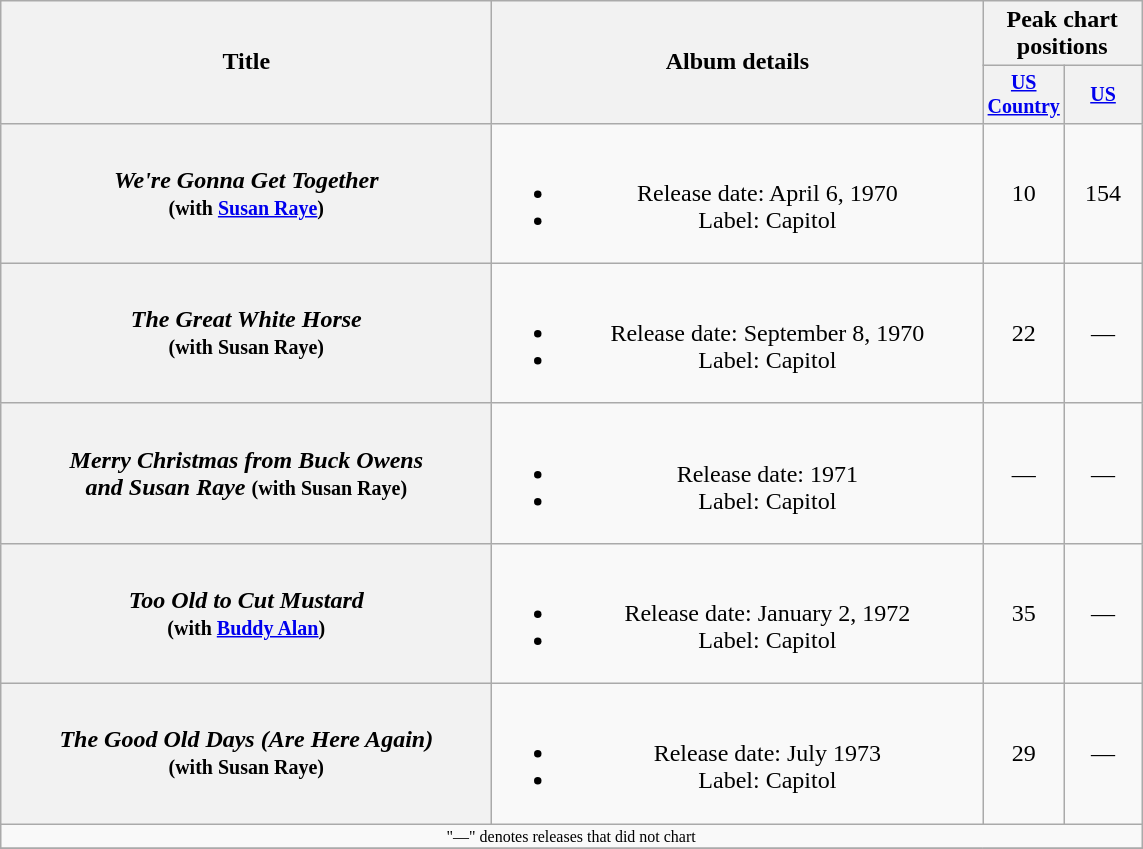<table class="wikitable plainrowheaders" style="text-align:center;">
<tr>
<th rowspan="2" style="width:20em;">Title</th>
<th rowspan="2" style="width:20em;">Album details</th>
<th colspan="2">Peak chart<br>positions</th>
</tr>
<tr style="font-size:smaller;">
<th width="45"><a href='#'>US Country</a></th>
<th width="45"><a href='#'>US</a></th>
</tr>
<tr>
<th scope="row"><em>We're Gonna Get Together</em><br><small>(with <a href='#'>Susan Raye</a>)</small></th>
<td><br><ul><li>Release date: April 6, 1970</li><li>Label: Capitol</li></ul></td>
<td>10</td>
<td>154</td>
</tr>
<tr>
<th scope="row"><em>The Great White Horse</em><br><small>(with Susan Raye)</small></th>
<td><br><ul><li>Release date: September 8, 1970</li><li>Label: Capitol</li></ul></td>
<td>22</td>
<td>—</td>
</tr>
<tr>
<th scope="row"><em>Merry Christmas from Buck Owens<br>and Susan Raye</em> <small>(with Susan Raye)</small></th>
<td><br><ul><li>Release date: 1971</li><li>Label: Capitol</li></ul></td>
<td>—</td>
<td>—</td>
</tr>
<tr>
<th scope="row"><em>Too Old to Cut Mustard</em><br><small>(with <a href='#'>Buddy Alan</a>)</small></th>
<td><br><ul><li>Release date: January 2, 1972</li><li>Label: Capitol</li></ul></td>
<td>35</td>
<td>—</td>
</tr>
<tr>
<th scope="row"><em>The Good Old Days (Are Here Again)</em><br><small>(with Susan Raye)</small></th>
<td><br><ul><li>Release date: July 1973</li><li>Label: Capitol</li></ul></td>
<td>29</td>
<td>—</td>
</tr>
<tr>
<td colspan="4" style="font-size: 8pt">"—" denotes releases that did not chart</td>
</tr>
<tr>
</tr>
</table>
